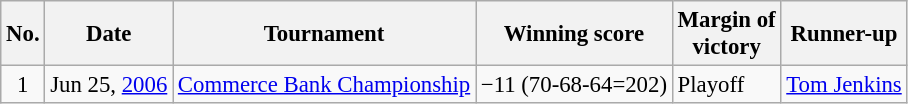<table class="wikitable" style="font-size:95%;">
<tr>
<th>No.</th>
<th>Date</th>
<th>Tournament</th>
<th>Winning score</th>
<th>Margin of<br>victory</th>
<th>Runner-up</th>
</tr>
<tr>
<td align=center>1</td>
<td align=right>Jun 25, <a href='#'>2006</a></td>
<td><a href='#'>Commerce Bank Championship</a></td>
<td>−11 (70-68-64=202)</td>
<td>Playoff</td>
<td> <a href='#'>Tom Jenkins</a></td>
</tr>
</table>
